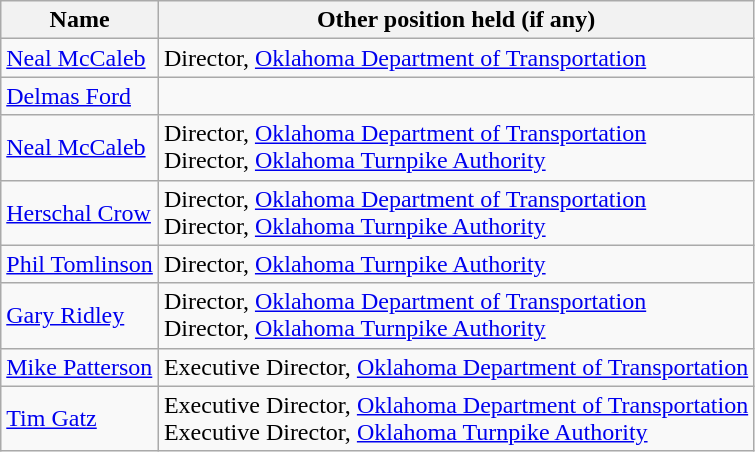<table class="wikitable">
<tr>
<th>Name</th>
<th>Other position held (if any)</th>
</tr>
<tr>
<td><a href='#'>Neal McCaleb</a></td>
<td>Director, <a href='#'>Oklahoma Department of Transportation</a></td>
</tr>
<tr>
<td><a href='#'>Delmas Ford</a></td>
<td></td>
</tr>
<tr>
<td><a href='#'>Neal McCaleb</a></td>
<td>Director, <a href='#'>Oklahoma Department of Transportation</a><br>Director, <a href='#'>Oklahoma Turnpike Authority</a></td>
</tr>
<tr>
<td><a href='#'>Herschal Crow</a></td>
<td>Director, <a href='#'>Oklahoma Department of Transportation</a><br>Director, <a href='#'>Oklahoma Turnpike Authority</a></td>
</tr>
<tr>
<td><a href='#'>Phil Tomlinson</a></td>
<td>Director, <a href='#'>Oklahoma Turnpike Authority</a></td>
</tr>
<tr>
<td><a href='#'>Gary Ridley</a></td>
<td>Director, <a href='#'>Oklahoma Department of Transportation</a><br>Director, <a href='#'>Oklahoma Turnpike Authority</a></td>
</tr>
<tr>
<td><a href='#'>Mike Patterson</a></td>
<td>Executive Director, <a href='#'>Oklahoma Department of Transportation</a></td>
</tr>
<tr>
<td><a href='#'>Tim Gatz</a></td>
<td>Executive Director, <a href='#'>Oklahoma Department of Transportation</a><br>Executive Director, <a href='#'>Oklahoma Turnpike Authority</a></td>
</tr>
</table>
